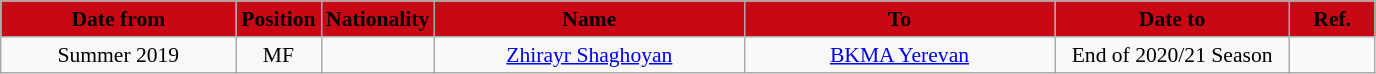<table class="wikitable"  style="text-align:center; font-size:90%; ">
<tr>
<th style="background:#C80815; color:black; width:150px;">Date from</th>
<th style="background:#C80815; color:black; width:50px;">Position</th>
<th style="background:#C80815; color:black; width:50px;">Nationality</th>
<th style="background:#C80815; color:black; width:200px;">Name</th>
<th style="background:#C80815; color:black; width:200px;">To</th>
<th style="background:#C80815; color:black; width:150px;">Date to</th>
<th style="background:#C80815; color:black; width:50px;">Ref.</th>
</tr>
<tr>
<td>Summer 2019</td>
<td>MF</td>
<td></td>
<td><a href='#'>Zhirayr Shaghoyan</a></td>
<td><a href='#'>BKMA Yerevan</a></td>
<td>End of 2020/21 Season</td>
<td></td>
</tr>
</table>
